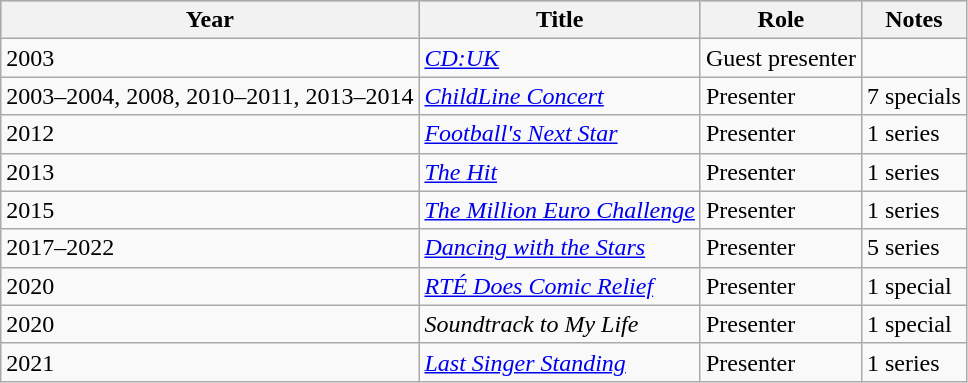<table class="wikitable">
<tr style="background:#b0c4de; text-align:center;">
<th>Year</th>
<th>Title</th>
<th>Role</th>
<th>Notes</th>
</tr>
<tr>
<td>2003</td>
<td><em><a href='#'>CD:UK</a></em></td>
<td>Guest presenter</td>
<td></td>
</tr>
<tr>
<td>2003–2004, 2008, 2010–2011, 2013–2014</td>
<td><em><a href='#'>ChildLine Concert</a></em></td>
<td>Presenter</td>
<td>7 specials</td>
</tr>
<tr>
<td>2012</td>
<td><a href='#'><em>Football's Next Star</em></a></td>
<td>Presenter</td>
<td>1 series</td>
</tr>
<tr>
<td>2013</td>
<td><a href='#'><em>The Hit</em></a></td>
<td>Presenter</td>
<td>1 series</td>
</tr>
<tr>
<td>2015</td>
<td><a href='#'><em>The Million Euro Challenge</em></a></td>
<td>Presenter</td>
<td>1 series</td>
</tr>
<tr>
<td>2017–2022</td>
<td><a href='#'><em>Dancing with the Stars</em></a></td>
<td>Presenter</td>
<td>5 series</td>
</tr>
<tr>
<td>2020</td>
<td><em><a href='#'>RTÉ Does Comic Relief</a></em></td>
<td>Presenter</td>
<td>1 special</td>
</tr>
<tr>
<td>2020</td>
<td><em>Soundtrack to My Life</em></td>
<td>Presenter</td>
<td>1 special</td>
</tr>
<tr>
<td>2021</td>
<td><em><a href='#'>Last Singer Standing</a></em></td>
<td>Presenter</td>
<td>1 series</td>
</tr>
</table>
